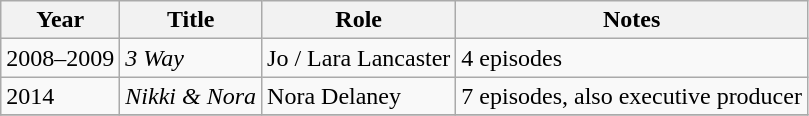<table class="wikitable sortable">
<tr>
<th>Year</th>
<th>Title</th>
<th>Role</th>
<th class="unsortable">Notes</th>
</tr>
<tr>
<td>2008–2009</td>
<td><em>3 Way</em></td>
<td>Jo / Lara Lancaster</td>
<td>4 episodes</td>
</tr>
<tr>
<td>2014</td>
<td><em>Nikki & Nora</em></td>
<td>Nora Delaney</td>
<td>7 episodes, also executive producer</td>
</tr>
<tr>
</tr>
</table>
